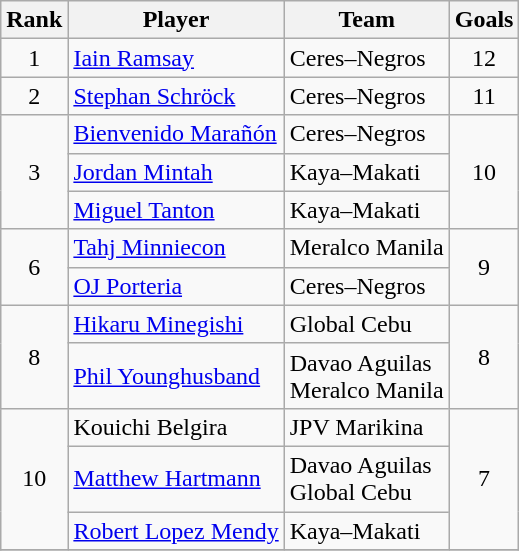<table class="wikitable">
<tr>
<th>Rank</th>
<th>Player</th>
<th>Team</th>
<th>Goals</th>
</tr>
<tr>
<td style="text-align: center;">1</td>
<td> <a href='#'>Iain Ramsay</a></td>
<td>Ceres–Negros</td>
<td style="text-align: center;">12</td>
</tr>
<tr>
<td style="text-align: center;">2</td>
<td> <a href='#'>Stephan Schröck</a></td>
<td>Ceres–Negros</td>
<td style="text-align: center;">11</td>
</tr>
<tr>
<td rowspan="3" style="text-align: center;">3</td>
<td> <a href='#'>Bienvenido Marañón</a></td>
<td>Ceres–Negros</td>
<td rowspan="3" style="text-align: center;">10</td>
</tr>
<tr>
<td> <a href='#'>Jordan Mintah</a></td>
<td>Kaya–Makati</td>
</tr>
<tr>
<td> <a href='#'>Miguel Tanton</a></td>
<td>Kaya–Makati</td>
</tr>
<tr>
<td rowspan="2" style="text-align: center;">6</td>
<td> <a href='#'>Tahj Minniecon</a></td>
<td>Meralco Manila</td>
<td rowspan="2" style="text-align: center;">9</td>
</tr>
<tr>
<td> <a href='#'>OJ Porteria</a></td>
<td>Ceres–Negros</td>
</tr>
<tr>
<td rowspan="2" style="text-align: center;">8</td>
<td> <a href='#'>Hikaru Minegishi</a></td>
<td>Global Cebu</td>
<td rowspan="2" style="text-align: center;">8</td>
</tr>
<tr>
<td> <a href='#'>Phil Younghusband</a></td>
<td>Davao Aguilas<br>Meralco Manila</td>
</tr>
<tr>
<td rowspan="3" style="text-align: center;">10</td>
<td> Kouichi Belgira</td>
<td>JPV Marikina</td>
<td rowspan="3" style="text-align: center;">7</td>
</tr>
<tr>
<td> <a href='#'>Matthew Hartmann</a></td>
<td>Davao Aguilas<br>Global Cebu</td>
</tr>
<tr>
<td> <a href='#'>Robert Lopez Mendy</a></td>
<td>Kaya–Makati</td>
</tr>
<tr>
</tr>
</table>
